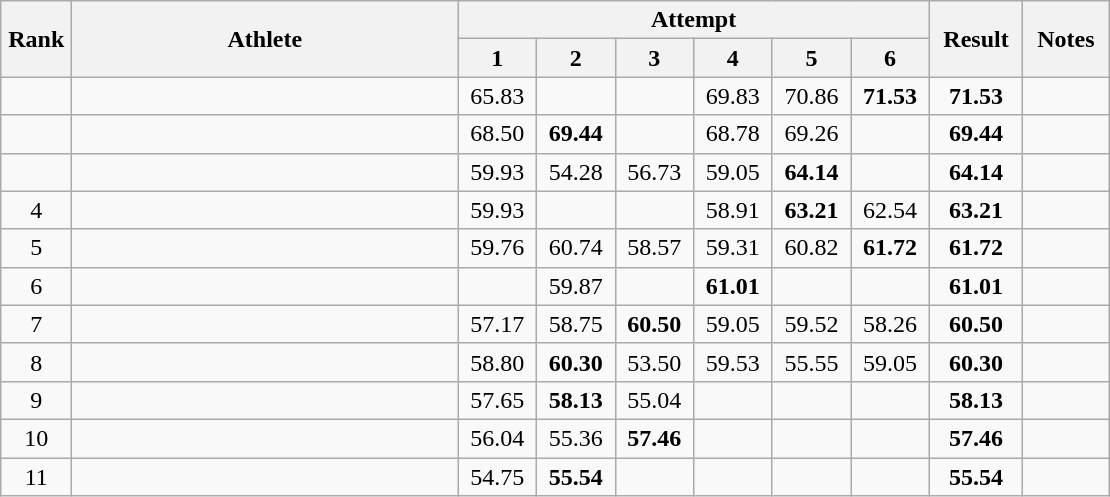<table class="wikitable sortable" style="text-align:center">
<tr>
<th rowspan=2 width=40>Rank</th>
<th rowspan=2 width=250>Athlete</th>
<th colspan=6>Attempt</th>
<th rowspan=2 width=55>Result</th>
<th rowspan=2 width=50>Notes</th>
</tr>
<tr>
<th width=45>1</th>
<th width=45>2</th>
<th width=45>3</th>
<th width=45>4</th>
<th width=45>5</th>
<th width=45>6</th>
</tr>
<tr>
<td></td>
<td align=left></td>
<td>65.83</td>
<td></td>
<td></td>
<td>69.83</td>
<td>70.86</td>
<td><strong>71.53</strong></td>
<td><strong>71.53</strong></td>
<td></td>
</tr>
<tr>
<td></td>
<td align=left></td>
<td>68.50</td>
<td><strong>69.44</strong></td>
<td></td>
<td>68.78</td>
<td>69.26</td>
<td></td>
<td><strong>69.44</strong></td>
<td></td>
</tr>
<tr>
<td></td>
<td align=left></td>
<td>59.93</td>
<td>54.28</td>
<td>56.73</td>
<td>59.05</td>
<td><strong>64.14</strong></td>
<td></td>
<td><strong>64.14</strong></td>
<td></td>
</tr>
<tr>
<td>4</td>
<td align=left></td>
<td>59.93</td>
<td></td>
<td></td>
<td>58.91</td>
<td><strong>63.21</strong></td>
<td>62.54</td>
<td><strong>63.21</strong></td>
<td></td>
</tr>
<tr>
<td>5</td>
<td align=left></td>
<td>59.76</td>
<td>60.74</td>
<td>58.57</td>
<td>59.31</td>
<td>60.82</td>
<td><strong>61.72</strong></td>
<td><strong>61.72</strong></td>
<td></td>
</tr>
<tr>
<td>6</td>
<td align=left></td>
<td></td>
<td>59.87</td>
<td></td>
<td><strong>61.01</strong></td>
<td></td>
<td></td>
<td><strong>61.01</strong></td>
<td></td>
</tr>
<tr>
<td>7</td>
<td align=left></td>
<td>57.17</td>
<td>58.75</td>
<td><strong>60.50</strong></td>
<td>59.05</td>
<td>59.52</td>
<td>58.26</td>
<td><strong>60.50</strong></td>
<td></td>
</tr>
<tr>
<td>8</td>
<td align=left></td>
<td>58.80</td>
<td><strong>60.30</strong></td>
<td>53.50</td>
<td>59.53</td>
<td>55.55</td>
<td>59.05</td>
<td><strong>60.30</strong></td>
<td></td>
</tr>
<tr>
<td>9</td>
<td align=left></td>
<td>57.65</td>
<td><strong>58.13</strong></td>
<td>55.04</td>
<td></td>
<td></td>
<td></td>
<td><strong>58.13</strong></td>
<td></td>
</tr>
<tr>
<td>10</td>
<td align=left></td>
<td>56.04</td>
<td>55.36</td>
<td><strong>57.46</strong></td>
<td></td>
<td></td>
<td></td>
<td><strong>57.46</strong></td>
<td></td>
</tr>
<tr>
<td>11</td>
<td align=left></td>
<td>54.75</td>
<td><strong>55.54</strong></td>
<td></td>
<td></td>
<td></td>
<td></td>
<td><strong>55.54</strong></td>
<td></td>
</tr>
</table>
